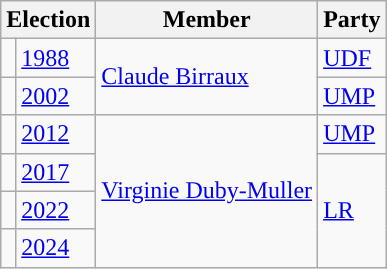<table class="wikitable">
<tr>
<th colspan=2>Election</th>
<th>Member</th>
<th>Party</th>
</tr>
<tr>
<td style="background-color: "></td>
<td><a href='#'>1988</a></td>
<td rowspan="2"><a href='#'>Claude Birraux</a></td>
<td><a href='#'>UDF</a></td>
</tr>
<tr>
<td style="background-color: "></td>
<td><a href='#'>2002</a></td>
<td><a href='#'>UMP</a></td>
</tr>
<tr>
<td style="background-color: "></td>
<td><a href='#'>2012</a></td>
<td rowspan="4"><a href='#'>Virginie Duby-Muller</a></td>
<td><a href='#'>UMP</a></td>
</tr>
<tr>
<td style="background-color: "></td>
<td><a href='#'>2017</a></td>
<td rowspan="3"><a href='#'>LR</a></td>
</tr>
<tr>
<td style="background-color: "></td>
<td><a href='#'>2022</a></td>
</tr>
<tr>
<td style="background-color: "></td>
<td><a href='#'>2024</a></td>
</tr>
</table>
